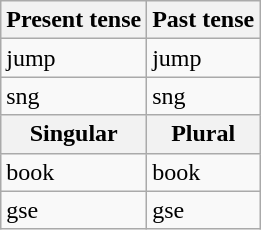<table class="wikitable">
<tr>
<th>Present tense</th>
<th>Past tense</th>
</tr>
<tr>
<td>jump</td>
<td>jump</td>
</tr>
<tr>
<td>sng</td>
<td>sng</td>
</tr>
<tr>
<th>Singular</th>
<th>Plural</th>
</tr>
<tr>
<td>book</td>
<td>book</td>
</tr>
<tr>
<td>gse</td>
<td>gse</td>
</tr>
</table>
